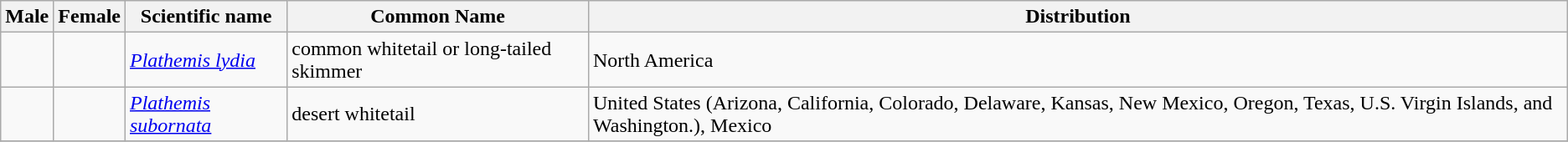<table class="wikitable">
<tr>
<th>Male</th>
<th>Female</th>
<th>Scientific name</th>
<th>Common Name</th>
<th>Distribution</th>
</tr>
<tr>
<td></td>
<td></td>
<td><em><a href='#'>Plathemis lydia</a></em> </td>
<td>common whitetail or long-tailed skimmer</td>
<td>North America</td>
</tr>
<tr>
<td></td>
<td></td>
<td><em><a href='#'>Plathemis subornata</a></em> </td>
<td>desert whitetail</td>
<td>United States (Arizona, California, Colorado, Delaware, Kansas, New Mexico, Oregon, Texas, U.S. Virgin Islands, and Washington.), Mexico</td>
</tr>
<tr>
</tr>
</table>
